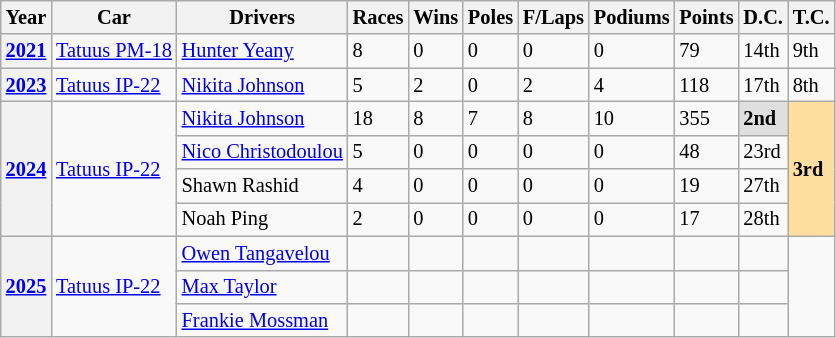<table class="wikitable" style="font-size:85%">
<tr>
<th>Year</th>
<th>Car</th>
<th>Drivers</th>
<th>Races</th>
<th>Wins</th>
<th>Poles</th>
<th>F/Laps</th>
<th>Podiums</th>
<th>Points</th>
<th>D.C.</th>
<th>T.C.</th>
</tr>
<tr>
<th><a href='#'>2021</a></th>
<td><a href='#'>Tatuus PM-18</a></td>
<td> <a href='#'>Hunter Yeany</a></td>
<td>8</td>
<td>0</td>
<td>0</td>
<td>0</td>
<td>0</td>
<td>79</td>
<td>14th</td>
<td>9th</td>
</tr>
<tr>
<th><a href='#'>2023</a></th>
<td><a href='#'>Tatuus IP-22</a></td>
<td> <a href='#'>Nikita Johnson</a></td>
<td>5</td>
<td>2</td>
<td>0</td>
<td>2</td>
<td>4</td>
<td>118</td>
<td>17th</td>
<td>8th</td>
</tr>
<tr>
<th rowspan="4"><a href='#'>2024</a></th>
<td rowspan="4"><a href='#'>Tatuus IP-22</a></td>
<td> <a href='#'>Nikita Johnson</a></td>
<td>18</td>
<td>8</td>
<td>7</td>
<td>8</td>
<td>10</td>
<td>355</td>
<td style="background:#DFDFDF;"><strong>2nd</strong></td>
<td rowspan="4" style="background:#FFDF9F;"><strong>3rd</strong></td>
</tr>
<tr>
<td> <a href='#'>Nico Christodoulou</a></td>
<td>5</td>
<td>0</td>
<td>0</td>
<td>0</td>
<td>0</td>
<td>48</td>
<td>23rd</td>
</tr>
<tr>
<td> Shawn Rashid</td>
<td>4</td>
<td>0</td>
<td>0</td>
<td>0</td>
<td>0</td>
<td>19</td>
<td>27th</td>
</tr>
<tr>
<td> Noah Ping</td>
<td>2</td>
<td>0</td>
<td>0</td>
<td>0</td>
<td>0</td>
<td>17</td>
<td>28th</td>
</tr>
<tr>
<th rowspan="3"><a href='#'>2025</a></th>
<td rowspan="3"><a href='#'>Tatuus IP-22</a></td>
<td> <a href='#'>Owen Tangavelou</a></td>
<td></td>
<td></td>
<td></td>
<td></td>
<td></td>
<td></td>
<td></td>
<td rowspan="3"></td>
</tr>
<tr>
<td> <a href='#'>Max Taylor</a></td>
<td></td>
<td></td>
<td></td>
<td></td>
<td></td>
<td></td>
<td></td>
</tr>
<tr>
<td> <a href='#'>Frankie Mossman</a></td>
<td></td>
<td></td>
<td></td>
<td></td>
<td></td>
<td></td>
<td></td>
</tr>
</table>
